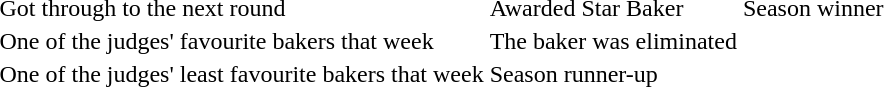<table>
<tr>
<td> Got through to the next round</td>
<td> Awarded Star Baker</td>
<td> Season winner</td>
</tr>
<tr>
<td> One of the judges' favourite bakers that week</td>
<td> The baker was eliminated</td>
</tr>
<tr>
<td> One of the judges' least favourite bakers that week</td>
<td> Season runner-up</td>
</tr>
<tr>
</tr>
</table>
